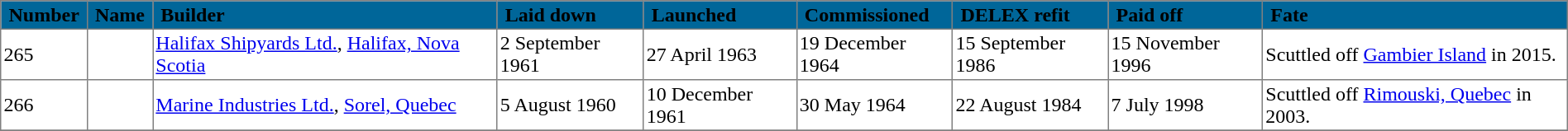<table class="sortable toccolours" align="center" border="1" cellspacing="1" cellpadding="2" style="border-collapse: collapse;">
<tr ---- style="background:#006699;">
<td><strong><span> Number </span></strong></td>
<td><strong><span> Name </span></strong></td>
<td><strong><span> Builder </span></strong></td>
<td><strong><span> Laid down </span></strong></td>
<td><strong><span> Launched </span></strong></td>
<td><strong><span> Commissioned </span></strong></td>
<td><strong><span> DELEX refit </span></strong></td>
<td><strong><span> Paid off </span></strong></td>
<td><strong><span> Fate </span></strong></td>
</tr>
<tr>
<td>265</td>
<td scope="row"></td>
<td><a href='#'>Halifax Shipyards Ltd.</a>, <a href='#'>Halifax, Nova Scotia</a></td>
<td>2 September 1961</td>
<td>27 April 1963</td>
<td>19 December 1964</td>
<td>15 September 1986</td>
<td>15 November 1996</td>
<td>Scuttled off <a href='#'>Gambier Island</a> in 2015.</td>
</tr>
<tr>
<td>266</td>
<td scope="row"></td>
<td><a href='#'>Marine Industries Ltd.</a>, <a href='#'>Sorel, Quebec</a></td>
<td>5 August 1960</td>
<td>10 December 1961</td>
<td>30 May 1964</td>
<td>22 August 1984</td>
<td>7 July 1998</td>
<td>Scuttled off <a href='#'>Rimouski, Quebec</a> in 2003.</td>
</tr>
<tr>
</tr>
</table>
